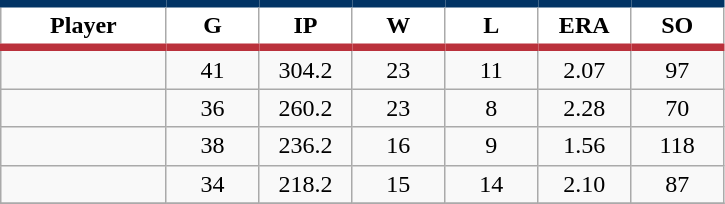<table class="wikitable sortable">
<tr>
<th style="background:#FFFFFF; border-top:#023465 5px solid; border-bottom:#ba313c 5px solid;" width="16%">Player</th>
<th style="background:#FFFFFF; border-top:#023465 5px solid; border-bottom:#ba313c 5px solid;" width="9%">G</th>
<th style="background:#FFFFFF; border-top:#023465 5px solid; border-bottom:#ba313c 5px solid;" width="9%">IP</th>
<th style="background:#FFFFFF; border-top:#023465 5px solid; border-bottom:#ba313c 5px solid;" width="9%">W</th>
<th style="background:#FFFFFF; border-top:#023465 5px solid; border-bottom:#ba313c 5px solid;" width="9%">L</th>
<th style="background:#FFFFFF; border-top:#023465 5px solid; border-bottom:#ba313c 5px solid;" width="9%">ERA</th>
<th style="background:#FFFFFF; border-top:#023465 5px solid; border-bottom:#ba313c 5px solid;" width="9%">SO</th>
</tr>
<tr align="center">
<td></td>
<td>41</td>
<td>304.2</td>
<td>23</td>
<td>11</td>
<td>2.07</td>
<td>97</td>
</tr>
<tr align="center">
<td></td>
<td>36</td>
<td>260.2</td>
<td>23</td>
<td>8</td>
<td>2.28</td>
<td>70</td>
</tr>
<tr align="center">
<td></td>
<td>38</td>
<td>236.2</td>
<td>16</td>
<td>9</td>
<td>1.56</td>
<td>118</td>
</tr>
<tr align="center">
<td></td>
<td>34</td>
<td>218.2</td>
<td>15</td>
<td>14</td>
<td>2.10</td>
<td>87</td>
</tr>
<tr align="center">
</tr>
</table>
